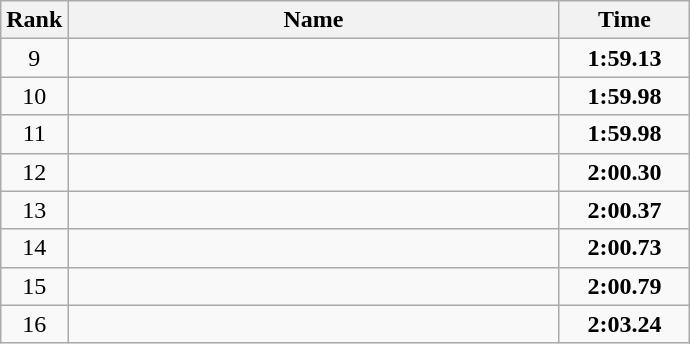<table class="wikitable">
<tr>
<th>Rank</th>
<th align="center" style="width: 20em">Name</th>
<th align="center" style="width: 5em">Time</th>
</tr>
<tr>
<td align="center">9</td>
<td></td>
<td align="center"><strong>1:59.13</strong></td>
</tr>
<tr>
<td align="center">10</td>
<td></td>
<td align="center"><strong>1:59.98</strong></td>
</tr>
<tr>
<td align="center">11</td>
<td></td>
<td align="center"><strong>1:59.98</strong></td>
</tr>
<tr>
<td align="center">12</td>
<td></td>
<td align="center"><strong>2:00.30</strong></td>
</tr>
<tr>
<td align="center">13</td>
<td></td>
<td align="center"><strong>2:00.37</strong></td>
</tr>
<tr>
<td align="center">14</td>
<td></td>
<td align="center"><strong>2:00.73</strong></td>
</tr>
<tr>
<td align="center">15</td>
<td></td>
<td align="center"><strong>2:00.79</strong></td>
</tr>
<tr>
<td align="center">16</td>
<td></td>
<td align="center"><strong>2:03.24</strong></td>
</tr>
</table>
